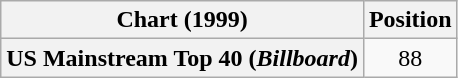<table class="wikitable plainrowheaders" style="text-align:center">
<tr>
<th>Chart (1999)</th>
<th>Position</th>
</tr>
<tr>
<th scope="row">US Mainstream Top 40 (<em>Billboard</em>)</th>
<td>88</td>
</tr>
</table>
